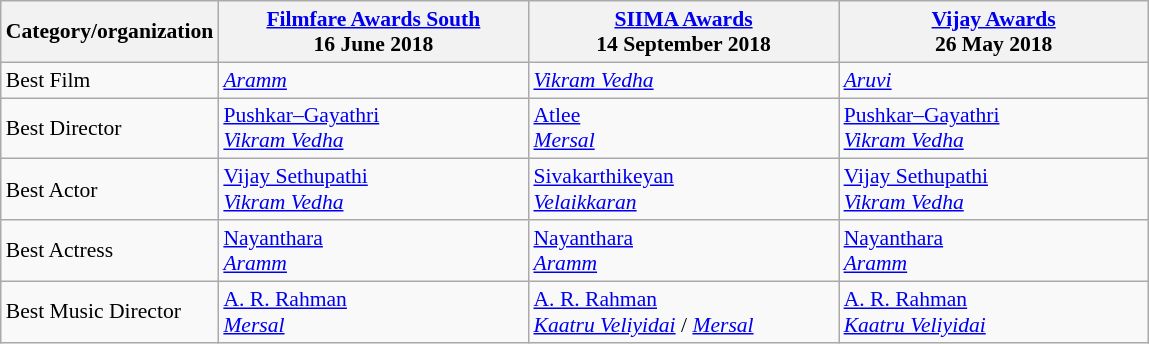<table class="wikitable" style="font-size: 90%;">
<tr>
<th rowspan="1" style="width:20px;">Category/organization</th>
<th rowspan="1" style="width:200px;"><a href='#'>Filmfare Awards South</a><br>16 June 2018</th>
<th rowspan="1" style="width:200px;"><a href='#'>SIIMA Awards</a><br>14 September 2018</th>
<th rowspan="1" style="width:200px;"><a href='#'>Vijay Awards</a><br>26 May 2018</th>
</tr>
<tr>
<td>Best Film</td>
<td><em><a href='#'>Aramm</a></em></td>
<td><em><a href='#'>Vikram Vedha</a></em></td>
<td><em><a href='#'>Aruvi</a></em></td>
</tr>
<tr>
<td>Best Director</td>
<td><a href='#'>Pushkar–Gayathri</a><br><em><a href='#'>Vikram Vedha</a></em></td>
<td><a href='#'>Atlee</a><br><em><a href='#'>Mersal</a></em></td>
<td><a href='#'>Pushkar–Gayathri</a><br><em><a href='#'>Vikram Vedha</a></em></td>
</tr>
<tr>
<td>Best Actor</td>
<td><a href='#'>Vijay Sethupathi</a><br><em><a href='#'>Vikram Vedha</a></em></td>
<td><a href='#'>Sivakarthikeyan</a><br><em><a href='#'>Velaikkaran</a></em></td>
<td><a href='#'>Vijay Sethupathi</a><br><em><a href='#'>Vikram Vedha</a></em></td>
</tr>
<tr>
<td>Best Actress</td>
<td><a href='#'>Nayanthara</a><br><em><a href='#'>Aramm</a></em></td>
<td><a href='#'>Nayanthara</a><br><em><a href='#'>Aramm</a></em></td>
<td><a href='#'>Nayanthara</a><br><em><a href='#'>Aramm</a></em></td>
</tr>
<tr>
<td>Best Music Director</td>
<td><a href='#'>A. R. Rahman</a><br><em><a href='#'>Mersal</a></em></td>
<td><a href='#'>A. R. Rahman</a><br><em><a href='#'>Kaatru Veliyidai</a></em> / <em><a href='#'>Mersal</a></em></td>
<td><a href='#'>A. R. Rahman</a><br><em><a href='#'>Kaatru Veliyidai</a></em></td>
</tr>
</table>
